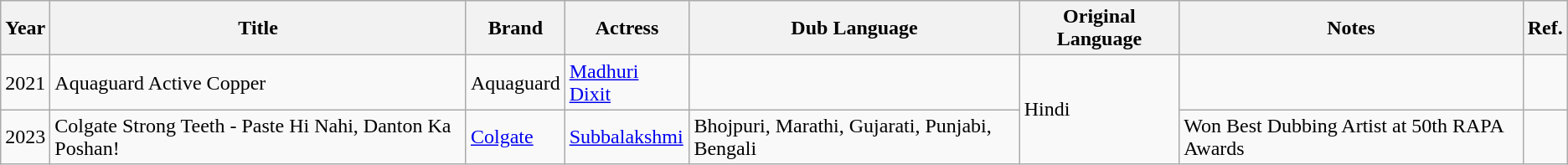<table class="wikitable">
<tr>
<th>Year</th>
<th>Title</th>
<th>Brand</th>
<th>Actress</th>
<th>Dub Language</th>
<th>Original Language</th>
<th>Notes</th>
<th>Ref.</th>
</tr>
<tr>
<td>2021</td>
<td>Aquaguard Active Copper</td>
<td>Aquaguard</td>
<td><a href='#'>Madhuri Dixit</a></td>
<td></td>
<td rowspan="2">Hindi</td>
<td></td>
<td></td>
</tr>
<tr>
<td>2023</td>
<td>Colgate Strong Teeth - Paste Hi Nahi, Danton Ka Poshan!</td>
<td><a href='#'>Colgate</a></td>
<td><a href='#'>Subbalakshmi</a></td>
<td>Bhojpuri, Marathi, Gujarati, Punjabi, Bengali</td>
<td>Won Best Dubbing Artist at 50th RAPA Awards</td>
<td></td>
</tr>
</table>
